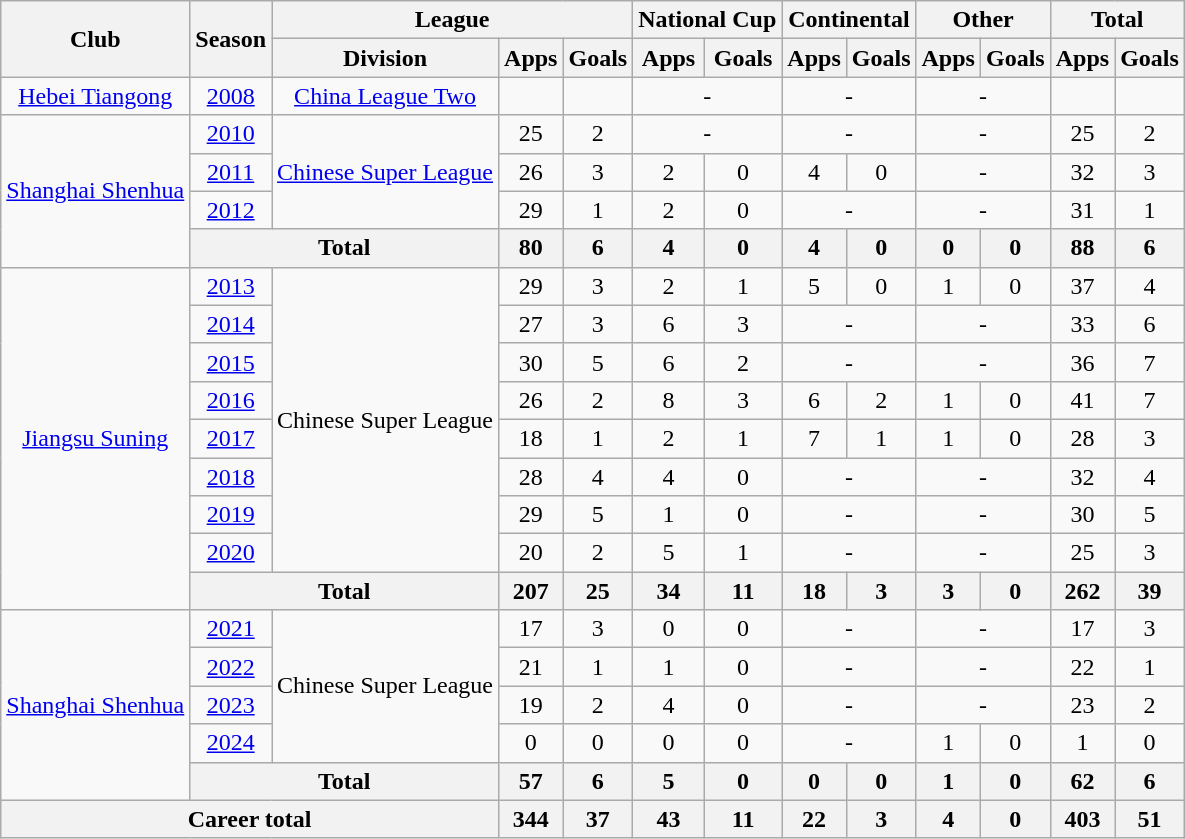<table class="wikitable" style="text-align: center">
<tr>
<th rowspan="2">Club</th>
<th rowspan="2">Season</th>
<th colspan="3">League</th>
<th colspan="2">National Cup</th>
<th colspan="2">Continental</th>
<th colspan="2">Other</th>
<th colspan="2">Total</th>
</tr>
<tr>
<th>Division</th>
<th>Apps</th>
<th>Goals</th>
<th>Apps</th>
<th>Goals</th>
<th>Apps</th>
<th>Goals</th>
<th>Apps</th>
<th>Goals</th>
<th>Apps</th>
<th>Goals</th>
</tr>
<tr>
<td><a href='#'>Hebei Tiangong</a></td>
<td><a href='#'>2008</a></td>
<td><a href='#'>China League Two</a></td>
<td></td>
<td></td>
<td colspan="2">-</td>
<td colspan="2">-</td>
<td colspan="2">-</td>
<td></td>
<td></td>
</tr>
<tr>
<td rowspan=4><a href='#'>Shanghai Shenhua</a></td>
<td><a href='#'>2010</a></td>
<td rowspan=3><a href='#'>Chinese Super League</a></td>
<td>25</td>
<td>2</td>
<td colspan="2">-</td>
<td colspan="2">-</td>
<td colspan="2">-</td>
<td>25</td>
<td>2</td>
</tr>
<tr>
<td><a href='#'>2011</a></td>
<td>26</td>
<td>3</td>
<td>2</td>
<td>0</td>
<td>4</td>
<td>0</td>
<td colspan="2">-</td>
<td>32</td>
<td>3</td>
</tr>
<tr>
<td><a href='#'>2012</a></td>
<td>29</td>
<td>1</td>
<td>2</td>
<td>0</td>
<td colspan="2">-</td>
<td colspan="2">-</td>
<td>31</td>
<td>1</td>
</tr>
<tr>
<th colspan="2"><strong>Total</strong></th>
<th>80</th>
<th>6</th>
<th>4</th>
<th>0</th>
<th>4</th>
<th>0</th>
<th>0</th>
<th>0</th>
<th>88</th>
<th>6</th>
</tr>
<tr>
<td rowspan=9><a href='#'>Jiangsu Suning</a></td>
<td><a href='#'>2013</a></td>
<td rowspan=8>Chinese Super League</td>
<td>29</td>
<td>3</td>
<td>2</td>
<td>1</td>
<td>5</td>
<td>0</td>
<td>1</td>
<td>0</td>
<td>37</td>
<td>4</td>
</tr>
<tr>
<td><a href='#'>2014</a></td>
<td>27</td>
<td>3</td>
<td>6</td>
<td>3</td>
<td colspan="2">-</td>
<td colspan="2">-</td>
<td>33</td>
<td>6</td>
</tr>
<tr>
<td><a href='#'>2015</a></td>
<td>30</td>
<td>5</td>
<td>6</td>
<td>2</td>
<td colspan="2">-</td>
<td colspan="2">-</td>
<td>36</td>
<td>7</td>
</tr>
<tr>
<td><a href='#'>2016</a></td>
<td>26</td>
<td>2</td>
<td>8</td>
<td>3</td>
<td>6</td>
<td>2</td>
<td>1</td>
<td>0</td>
<td>41</td>
<td>7</td>
</tr>
<tr>
<td><a href='#'>2017</a></td>
<td>18</td>
<td>1</td>
<td>2</td>
<td>1</td>
<td>7</td>
<td>1</td>
<td>1</td>
<td>0</td>
<td>28</td>
<td>3</td>
</tr>
<tr>
<td><a href='#'>2018</a></td>
<td>28</td>
<td>4</td>
<td>4</td>
<td>0</td>
<td colspan="2">-</td>
<td colspan="2">-</td>
<td>32</td>
<td>4</td>
</tr>
<tr>
<td><a href='#'>2019</a></td>
<td>29</td>
<td>5</td>
<td>1</td>
<td>0</td>
<td colspan="2">-</td>
<td colspan="2">-</td>
<td>30</td>
<td>5</td>
</tr>
<tr>
<td><a href='#'>2020</a></td>
<td>20</td>
<td>2</td>
<td>5</td>
<td>1</td>
<td colspan="2">-</td>
<td colspan="2">-</td>
<td>25</td>
<td>3</td>
</tr>
<tr>
<th colspan="2"><strong>Total</strong></th>
<th>207</th>
<th>25</th>
<th>34</th>
<th>11</th>
<th>18</th>
<th>3</th>
<th>3</th>
<th>0</th>
<th>262</th>
<th>39</th>
</tr>
<tr>
<td rowspan=5><a href='#'>Shanghai Shenhua</a></td>
<td><a href='#'>2021</a></td>
<td rowspan=4>Chinese Super League</td>
<td>17</td>
<td>3</td>
<td>0</td>
<td>0</td>
<td colspan="2">-</td>
<td colspan="2">-</td>
<td>17</td>
<td>3</td>
</tr>
<tr>
<td><a href='#'>2022</a></td>
<td>21</td>
<td>1</td>
<td>1</td>
<td>0</td>
<td colspan="2">-</td>
<td colspan="2">-</td>
<td>22</td>
<td>1</td>
</tr>
<tr>
<td><a href='#'>2023</a></td>
<td>19</td>
<td>2</td>
<td>4</td>
<td>0</td>
<td colspan="2">-</td>
<td colspan="2">-</td>
<td>23</td>
<td>2</td>
</tr>
<tr>
<td><a href='#'>2024</a></td>
<td>0</td>
<td>0</td>
<td>0</td>
<td>0</td>
<td colspan="2">-</td>
<td>1</td>
<td>0</td>
<td>1</td>
<td>0</td>
</tr>
<tr>
<th colspan="2"><strong>Total</strong></th>
<th>57</th>
<th>6</th>
<th>5</th>
<th>0</th>
<th>0</th>
<th>0</th>
<th>1</th>
<th>0</th>
<th>62</th>
<th>6</th>
</tr>
<tr>
<th colspan=3>Career total</th>
<th>344</th>
<th>37</th>
<th>43</th>
<th>11</th>
<th>22</th>
<th>3</th>
<th>4</th>
<th>0</th>
<th>403</th>
<th>51</th>
</tr>
</table>
